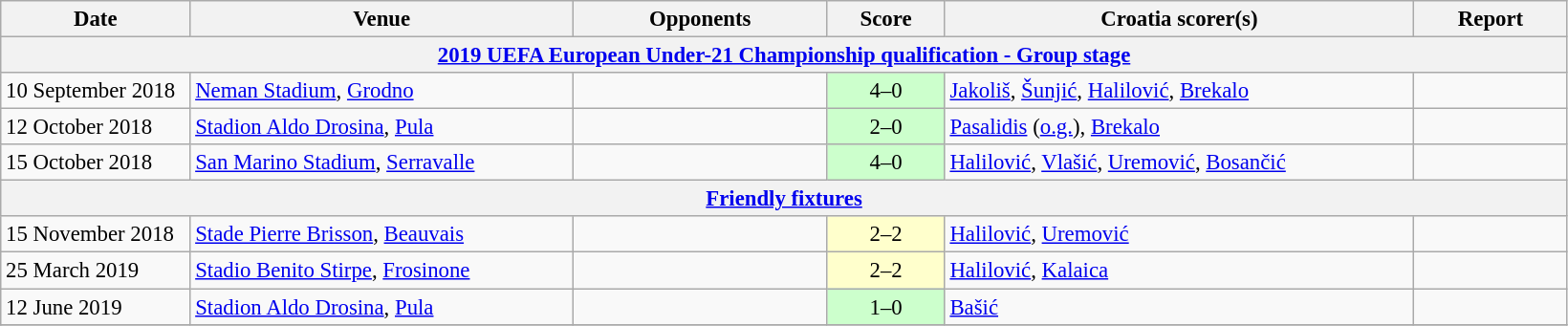<table class="wikitable" style="font-size:95%;">
<tr>
<th width=125>Date</th>
<th width=260>Venue</th>
<th width=170>Opponents</th>
<th width= 75>Score</th>
<th width=320>Croatia scorer(s)</th>
<th width=100>Report</th>
</tr>
<tr>
<th colspan=7><a href='#'>2019 UEFA European Under-21 Championship qualification - Group stage</a></th>
</tr>
<tr>
<td>10 September 2018</td>
<td><a href='#'>Neman Stadium</a>, <a href='#'>Grodno</a></td>
<td></td>
<td align=center bgcolor=#CCFFCC>4–0</td>
<td><a href='#'>Jakoliš</a>, <a href='#'>Šunjić</a>, <a href='#'>Halilović</a>, <a href='#'>Brekalo</a></td>
<td></td>
</tr>
<tr>
<td>12 October 2018</td>
<td><a href='#'>Stadion Aldo Drosina</a>, <a href='#'>Pula</a></td>
<td></td>
<td align=center bgcolor=#CCFFCC>2–0</td>
<td><a href='#'>Pasalidis</a> (<a href='#'>o.g.</a>), <a href='#'>Brekalo</a></td>
<td></td>
</tr>
<tr>
<td>15 October 2018</td>
<td><a href='#'>San Marino Stadium</a>, <a href='#'>Serravalle</a></td>
<td></td>
<td align=center bgcolor=#CCFFCC>4–0</td>
<td><a href='#'>Halilović</a>, <a href='#'>Vlašić</a>, <a href='#'>Uremović</a>, <a href='#'>Bosančić</a></td>
<td></td>
</tr>
<tr>
<th colspan=7><a href='#'>Friendly fixtures</a></th>
</tr>
<tr>
<td>15 November 2018</td>
<td><a href='#'>Stade Pierre Brisson</a>, <a href='#'>Beauvais</a></td>
<td></td>
<td align=center bgcolor=#FFFFCC>2–2</td>
<td><a href='#'>Halilović</a>, <a href='#'>Uremović</a></td>
<td></td>
</tr>
<tr>
<td>25 March 2019</td>
<td><a href='#'>Stadio Benito Stirpe</a>, <a href='#'>Frosinone</a></td>
<td></td>
<td align=center bgcolor=#FFFFCC>2–2</td>
<td><a href='#'>Halilović</a>, <a href='#'>Kalaica</a></td>
<td></td>
</tr>
<tr>
<td>12 June 2019</td>
<td><a href='#'>Stadion Aldo Drosina</a>, <a href='#'>Pula</a></td>
<td></td>
<td align=center bgcolor=#CCFFCC>1–0</td>
<td><a href='#'>Bašić</a></td>
<td></td>
</tr>
<tr>
</tr>
</table>
